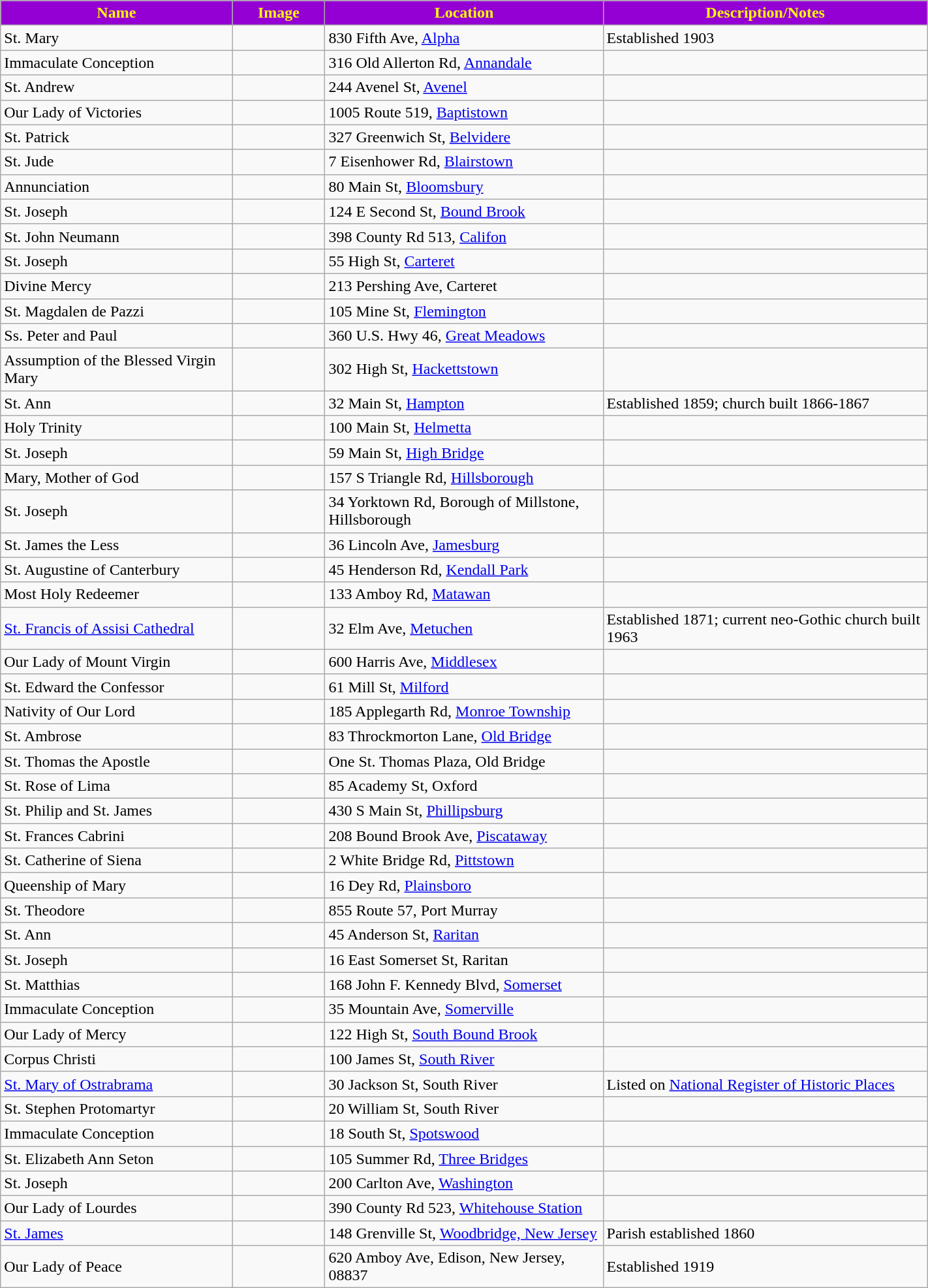<table class="wikitable sortable" style="width:75%">
<tr>
<th style="background:darkviolet; color:yellow;" width="25%"><strong>Name</strong></th>
<th style="background:darkviolet; color:yellow;" width="10%"><strong>Image</strong></th>
<th style="background:darkviolet; color:yellow;" width="30%"><strong>Location</strong></th>
<th style="background:darkviolet; color:yellow;" width="35%"><strong>Description/Notes</strong></th>
</tr>
<tr>
<td>St. Mary</td>
<td></td>
<td>830 Fifth Ave, <a href='#'>Alpha</a></td>
<td>Established 1903</td>
</tr>
<tr>
<td>Immaculate Conception</td>
<td></td>
<td>316 Old Allerton Rd, <a href='#'>Annandale</a></td>
<td></td>
</tr>
<tr>
<td>St. Andrew</td>
<td></td>
<td>244 Avenel St, <a href='#'>Avenel</a></td>
<td></td>
</tr>
<tr>
<td>Our Lady of Victories</td>
<td></td>
<td>1005 Route 519, <a href='#'>Baptistown</a></td>
<td></td>
</tr>
<tr>
<td>St. Patrick</td>
<td></td>
<td>327 Greenwich St, <a href='#'>Belvidere</a></td>
<td></td>
</tr>
<tr>
<td>St. Jude</td>
<td></td>
<td>7 Eisenhower Rd, <a href='#'>Blairstown</a></td>
<td></td>
</tr>
<tr>
<td>Annunciation</td>
<td></td>
<td>80 Main St, <a href='#'>Bloomsbury</a></td>
<td></td>
</tr>
<tr>
<td>St. Joseph</td>
<td></td>
<td>124 E Second St, <a href='#'>Bound Brook</a></td>
<td></td>
</tr>
<tr>
<td>St. John Neumann</td>
<td></td>
<td>398 County Rd 513, <a href='#'>Califon</a></td>
<td></td>
</tr>
<tr>
<td>St. Joseph</td>
<td></td>
<td>55 High St, <a href='#'>Carteret</a></td>
<td></td>
</tr>
<tr>
<td>Divine Mercy</td>
<td></td>
<td>213 Pershing Ave, Carteret</td>
<td></td>
</tr>
<tr>
<td>St. Magdalen de Pazzi</td>
<td></td>
<td>105 Mine St, <a href='#'>Flemington</a></td>
<td></td>
</tr>
<tr>
<td>Ss. Peter and Paul</td>
<td></td>
<td>360 U.S. Hwy 46, <a href='#'>Great Meadows</a></td>
<td></td>
</tr>
<tr>
<td>Assumption of the Blessed Virgin Mary</td>
<td></td>
<td>302 High St, <a href='#'>Hackettstown</a></td>
<td></td>
</tr>
<tr>
<td>St. Ann</td>
<td></td>
<td>32 Main St, <a href='#'>Hampton</a></td>
<td>Established 1859; church built 1866-1867</td>
</tr>
<tr>
<td>Holy Trinity</td>
<td></td>
<td>100 Main St, <a href='#'>Helmetta</a></td>
<td></td>
</tr>
<tr>
<td>St. Joseph</td>
<td></td>
<td>59 Main St, <a href='#'>High Bridge</a></td>
<td></td>
</tr>
<tr>
<td>Mary, Mother of God</td>
<td></td>
<td>157 S Triangle Rd, <a href='#'>Hillsborough</a></td>
<td></td>
</tr>
<tr>
<td>St. Joseph</td>
<td></td>
<td>34 Yorktown Rd, Borough of Millstone, Hillsborough</td>
<td></td>
</tr>
<tr>
<td>St. James the Less</td>
<td></td>
<td>36 Lincoln Ave, <a href='#'>Jamesburg</a></td>
<td></td>
</tr>
<tr>
<td>St. Augustine of Canterbury</td>
<td></td>
<td>45 Henderson Rd, <a href='#'>Kendall Park</a></td>
</tr>
<tr>
<td>Most Holy Redeemer</td>
<td></td>
<td>133 Amboy Rd, <a href='#'>Matawan</a></td>
<td></td>
</tr>
<tr>
<td><a href='#'>St. Francis of Assisi Cathedral</a></td>
<td></td>
<td>32 Elm Ave, <a href='#'>Metuchen</a></td>
<td>Established 1871; current neo-Gothic church built 1963</td>
</tr>
<tr>
<td>Our Lady of Mount Virgin</td>
<td></td>
<td>600 Harris Ave, <a href='#'>Middlesex</a></td>
<td></td>
</tr>
<tr>
<td>St. Edward the Confessor</td>
<td></td>
<td>61 Mill St, <a href='#'>Milford</a></td>
<td></td>
</tr>
<tr>
<td>Nativity of Our Lord</td>
<td></td>
<td>185 Applegarth Rd, <a href='#'>Monroe Township</a></td>
<td></td>
</tr>
<tr>
<td>St. Ambrose</td>
<td></td>
<td>83 Throckmorton Lane, <a href='#'>Old Bridge</a></td>
<td></td>
</tr>
<tr>
<td>St. Thomas the Apostle</td>
<td></td>
<td>One St. Thomas Plaza, Old Bridge</td>
<td></td>
</tr>
<tr>
<td>St. Rose of Lima</td>
<td></td>
<td>85 Academy St, Oxford</td>
<td></td>
</tr>
<tr>
<td>St. Philip and St. James</td>
<td></td>
<td>430 S Main St, <a href='#'>Phillipsburg</a></td>
<td></td>
</tr>
<tr>
<td>St. Frances Cabrini</td>
<td></td>
<td>208 Bound Brook Ave, <a href='#'>Piscataway</a></td>
<td></td>
</tr>
<tr>
<td>St. Catherine of Siena</td>
<td></td>
<td>2 White Bridge Rd, <a href='#'>Pittstown</a></td>
<td></td>
</tr>
<tr>
<td>Queenship of Mary</td>
<td></td>
<td>16 Dey Rd, <a href='#'>Plainsboro</a></td>
<td></td>
</tr>
<tr>
<td>St. Theodore</td>
<td></td>
<td>855 Route 57, Port Murray</td>
<td></td>
</tr>
<tr>
<td>St. Ann</td>
<td></td>
<td>45 Anderson St, <a href='#'>Raritan</a></td>
<td></td>
</tr>
<tr>
<td>St. Joseph</td>
<td></td>
<td>16 East Somerset St, Raritan</td>
<td></td>
</tr>
<tr>
<td>St. Matthias</td>
<td></td>
<td>168 John F. Kennedy Blvd, <a href='#'>Somerset</a></td>
<td></td>
</tr>
<tr>
<td>Immaculate Conception</td>
<td></td>
<td>35 Mountain Ave, <a href='#'>Somerville</a></td>
<td></td>
</tr>
<tr>
<td>Our Lady of Mercy</td>
<td></td>
<td>122 High St, <a href='#'>South Bound Brook</a></td>
<td></td>
</tr>
<tr>
<td>Corpus Christi</td>
<td></td>
<td>100 James St, <a href='#'>South River</a></td>
<td></td>
</tr>
<tr>
<td><a href='#'>St. Mary of Ostrabrama</a></td>
<td></td>
<td>30 Jackson St, South River</td>
<td>Listed on <a href='#'>National Register of Historic Places</a></td>
</tr>
<tr>
<td>St. Stephen Protomartyr</td>
<td></td>
<td>20 William St, South River</td>
<td></td>
</tr>
<tr>
<td>Immaculate Conception</td>
<td></td>
<td>18 South St, <a href='#'>Spotswood</a></td>
<td></td>
</tr>
<tr>
<td>St. Elizabeth Ann Seton</td>
<td></td>
<td>105 Summer Rd, <a href='#'>Three Bridges</a></td>
</tr>
<tr>
<td>St. Joseph</td>
<td></td>
<td>200 Carlton Ave, <a href='#'>Washington</a></td>
<td></td>
</tr>
<tr>
<td>Our Lady of Lourdes</td>
<td></td>
<td>390 County Rd 523, <a href='#'>Whitehouse Station</a></td>
<td></td>
</tr>
<tr>
<td><a href='#'>St. James</a></td>
<td></td>
<td>148 Grenville St, <a href='#'>Woodbridge, New Jersey</a></td>
<td>Parish established 1860</td>
</tr>
<tr>
<td>Our Lady of Peace</td>
<td></td>
<td>620 Amboy Ave, Edison, New Jersey, 08837</td>
<td>Established 1919</td>
</tr>
</table>
